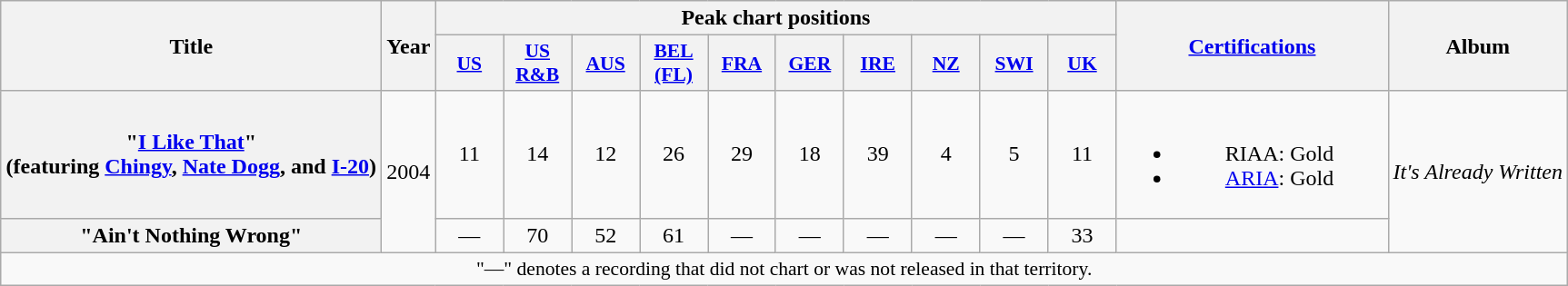<table class="wikitable plainrowheaders" style="text-align:center;">
<tr>
<th scope="col" rowspan="2" style="width:17em;">Title</th>
<th scope="col" rowspan="2">Year</th>
<th scope="col" colspan="10">Peak chart positions</th>
<th scope="col" rowspan="2" style="width:12em;"><a href='#'>Certifications</a></th>
<th scope="col" rowspan="2">Album</th>
</tr>
<tr>
<th style="width:3em;font-size:90%"><a href='#'>US</a><br></th>
<th style="width:3em;font-size:90%"><a href='#'>US<br>R&B</a><br></th>
<th style="width:3em;font-size:90%"><a href='#'>AUS</a><br></th>
<th style="width:3em;font-size:90%"><a href='#'>BEL<br>(FL)</a><br></th>
<th style="width:3em;font-size:90%"><a href='#'>FRA</a><br></th>
<th style="width:3em;font-size:90%"><a href='#'>GER</a><br></th>
<th style="width:3em;font-size:90%"><a href='#'>IRE</a><br></th>
<th style="width:3em;font-size:90%"><a href='#'>NZ</a><br></th>
<th style="width:3em;font-size:90%"><a href='#'>SWI</a><br></th>
<th style="width:3em;font-size:90%"><a href='#'>UK</a><br></th>
</tr>
<tr>
<th scope="row">"<a href='#'>I Like That</a>"<br><span>(featuring <a href='#'>Chingy</a>, <a href='#'>Nate Dogg</a>, and <a href='#'>I-20</a>)</span></th>
<td rowspan="2">2004</td>
<td>11</td>
<td>14</td>
<td>12</td>
<td>26</td>
<td>29</td>
<td>18</td>
<td>39</td>
<td>4</td>
<td>5</td>
<td>11</td>
<td><br><ul><li>RIAA: Gold</li><li><a href='#'>ARIA</a>: Gold</li></ul></td>
<td rowspan="2"><em>It's Already Written</em></td>
</tr>
<tr>
<th scope="row">"Ain't Nothing Wrong"</th>
<td>—</td>
<td>70</td>
<td>52</td>
<td>61</td>
<td>—</td>
<td>—</td>
<td>—</td>
<td>—</td>
<td>—</td>
<td>33</td>
<td></td>
</tr>
<tr>
<td colspan="14" style="font-size:90%">"—" denotes a recording that did not chart or was not released in that territory.</td>
</tr>
</table>
